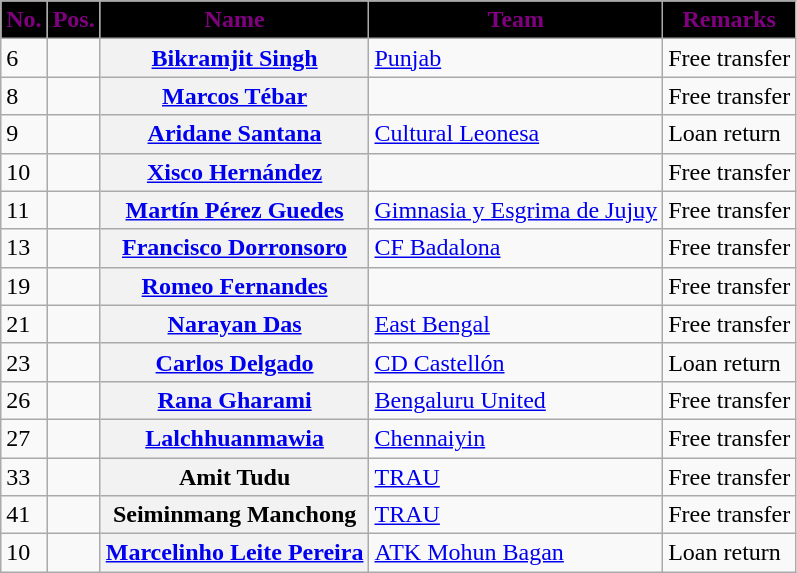<table class="wikitable plainrowheaders" style="text-align:center; text-align:left">
<tr>
<th style="background:#000000; color:#800080; text-align:center;">No.</th>
<th style="background:#000000; color:#800080; text-align:center;">Pos.</th>
<th style="background:#000000; color:#800080; text-align:center;">Name</th>
<th style="background:#000000; color:#800080; text-align:center;">Team</th>
<th style="background:#000000; color:#800080; text-align:center;">Remarks</th>
</tr>
<tr>
<td>6</td>
<td></td>
<th scope="row"> <a href='#'>Bikramjit Singh</a></th>
<td><a href='#'>Punjab</a></td>
<td>Free transfer</td>
</tr>
<tr>
<td>8</td>
<td></td>
<th scope="row"> <a href='#'>Marcos Tébar</a></th>
<td></td>
<td>Free transfer</td>
</tr>
<tr>
<td>9</td>
<td></td>
<th scope="row"> <a href='#'>Aridane Santana</a></th>
<td> <a href='#'>Cultural Leonesa</a></td>
<td>Loan return</td>
</tr>
<tr>
<td>10</td>
<td></td>
<th scope="row"> <a href='#'>Xisco Hernández</a></th>
<td></td>
<td>Free transfer</td>
</tr>
<tr>
<td>11</td>
<td></td>
<th scope="row"> <a href='#'>Martín Pérez Guedes</a></th>
<td> <a href='#'>Gimnasia y Esgrima de Jujuy</a></td>
<td>Free transfer</td>
</tr>
<tr>
<td>13</td>
<td></td>
<th scope="row"> <a href='#'>Francisco Dorronsoro</a></th>
<td> <a href='#'>CF Badalona</a></td>
<td>Free transfer</td>
</tr>
<tr>
<td>19</td>
<td></td>
<th scope="row"> <a href='#'>Romeo Fernandes</a></th>
<td></td>
<td>Free transfer</td>
</tr>
<tr>
<td>21</td>
<td></td>
<th scope="row"> <a href='#'>Narayan Das</a></th>
<td><a href='#'>East Bengal</a></td>
<td>Free transfer</td>
</tr>
<tr>
<td>23</td>
<td></td>
<th scope="row"> <a href='#'>Carlos Delgado</a></th>
<td> <a href='#'>CD Castellón</a></td>
<td>Loan return</td>
</tr>
<tr>
<td>26</td>
<td></td>
<th scope="row"> <a href='#'>Rana Gharami</a></th>
<td><a href='#'>Bengaluru United</a></td>
<td>Free transfer</td>
</tr>
<tr>
<td>27</td>
<td></td>
<th scope="row"> <a href='#'>Lalchhuanmawia</a></th>
<td><a href='#'>Chennaiyin</a></td>
<td>Free transfer</td>
</tr>
<tr>
<td>33</td>
<td></td>
<th scope="row"> Amit Tudu</th>
<td><a href='#'>TRAU</a></td>
<td>Free transfer</td>
</tr>
<tr>
<td>41</td>
<td></td>
<th scope="row"> Seiminmang Manchong</th>
<td><a href='#'>TRAU</a></td>
<td>Free transfer</td>
</tr>
<tr>
<td>10</td>
<td></td>
<th scope="row"> <a href='#'>Marcelinho Leite Pereira</a></th>
<td><a href='#'>ATK Mohun Bagan</a></td>
<td>Loan return</td>
</tr>
</table>
